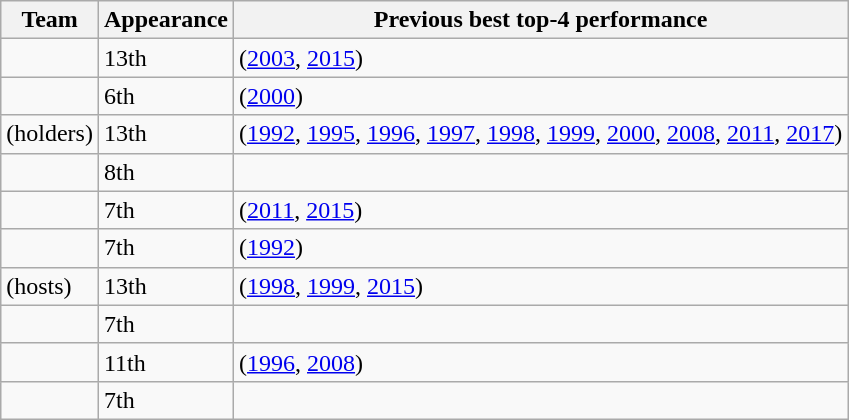<table class="wikitable sortable" style="text-align: left;">
<tr>
<th>Team</th>
<th data-sort-type="number">Appearance</th>
<th>Previous best top-4 performance</th>
</tr>
<tr>
<td></td>
<td>13th</td>
<td> (<a href='#'>2003</a>, <a href='#'>2015</a>)</td>
</tr>
<tr>
<td></td>
<td>6th</td>
<td> (<a href='#'>2000</a>)</td>
</tr>
<tr>
<td> (holders)</td>
<td>13th</td>
<td> (<a href='#'>1992</a>, <a href='#'>1995</a>, <a href='#'>1996</a>, <a href='#'>1997</a>, <a href='#'>1998</a>, <a href='#'>1999</a>, <a href='#'>2000</a>, <a href='#'>2008</a>, <a href='#'>2011</a>, <a href='#'>2017</a>)</td>
</tr>
<tr>
<td></td>
<td>8th</td>
<td></td>
</tr>
<tr>
<td></td>
<td>7th</td>
<td> (<a href='#'>2011</a>, <a href='#'>2015</a>)</td>
</tr>
<tr>
<td></td>
<td>7th</td>
<td> (<a href='#'>1992</a>)</td>
</tr>
<tr>
<td> (hosts)</td>
<td>13th</td>
<td> (<a href='#'>1998</a>, <a href='#'>1999</a>, <a href='#'>2015</a>)</td>
</tr>
<tr>
<td></td>
<td>7th</td>
<td></td>
</tr>
<tr>
<td></td>
<td>11th</td>
<td> (<a href='#'>1996</a>, <a href='#'>2008</a>)</td>
</tr>
<tr>
<td></td>
<td>7th</td>
<td></td>
</tr>
</table>
